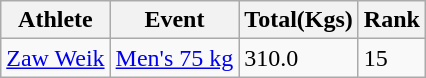<table class="wikitable">
<tr>
<th>Athlete</th>
<th>Event</th>
<th>Total(Kgs)</th>
<th>Rank</th>
</tr>
<tr>
<td><a href='#'>Zaw Weik</a></td>
<td><a href='#'>Men's 75 kg</a></td>
<td>310.0</td>
<td>15</td>
</tr>
</table>
